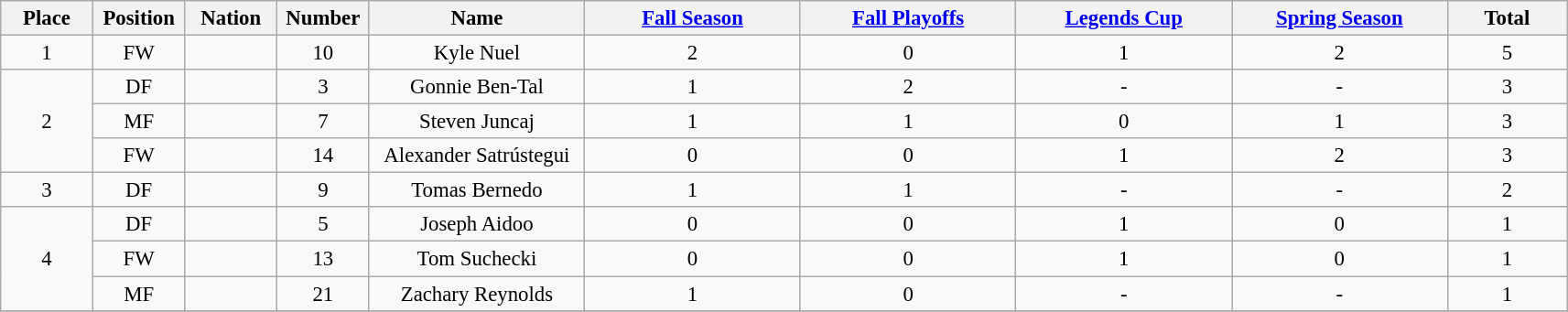<table class="wikitable" style="font-size: 95%; text-align: center;">
<tr>
<th width=60>Place</th>
<th width=60>Position</th>
<th width=60>Nation</th>
<th width=60>Number</th>
<th width=150>Name</th>
<th width=150><a href='#'>Fall Season</a></th>
<th width=150><a href='#'>Fall Playoffs</a></th>
<th width=150><a href='#'>Legends Cup</a></th>
<th width=150><a href='#'>Spring Season</a></th>
<th width=80><strong>Total</strong></th>
</tr>
<tr>
<td>1</td>
<td>FW</td>
<td></td>
<td>10</td>
<td>Kyle Nuel</td>
<td>2</td>
<td>0</td>
<td>1</td>
<td>2</td>
<td>5</td>
</tr>
<tr>
<td rowspan="3">2</td>
<td>DF</td>
<td></td>
<td>3</td>
<td>Gonnie Ben-Tal</td>
<td>1</td>
<td>2</td>
<td>-</td>
<td>-</td>
<td>3</td>
</tr>
<tr>
<td>MF</td>
<td></td>
<td>7</td>
<td>Steven Juncaj</td>
<td>1</td>
<td>1</td>
<td>0</td>
<td>1</td>
<td>3</td>
</tr>
<tr>
<td>FW</td>
<td></td>
<td>14</td>
<td>Alexander Satrústegui</td>
<td>0</td>
<td>0</td>
<td>1</td>
<td>2</td>
<td>3</td>
</tr>
<tr>
<td>3</td>
<td>DF</td>
<td></td>
<td>9</td>
<td>Tomas Bernedo</td>
<td>1</td>
<td>1</td>
<td>-</td>
<td>-</td>
<td>2</td>
</tr>
<tr>
<td rowspan="3">4</td>
<td>DF</td>
<td></td>
<td>5</td>
<td>Joseph Aidoo</td>
<td>0</td>
<td>0</td>
<td>1</td>
<td>0</td>
<td>1</td>
</tr>
<tr>
<td>FW</td>
<td></td>
<td>13</td>
<td>Tom Suchecki</td>
<td>0</td>
<td>0</td>
<td>1</td>
<td>0</td>
<td>1</td>
</tr>
<tr>
<td>MF</td>
<td></td>
<td>21</td>
<td>Zachary Reynolds</td>
<td>1</td>
<td>0</td>
<td>-</td>
<td>-</td>
<td>1</td>
</tr>
<tr>
</tr>
</table>
